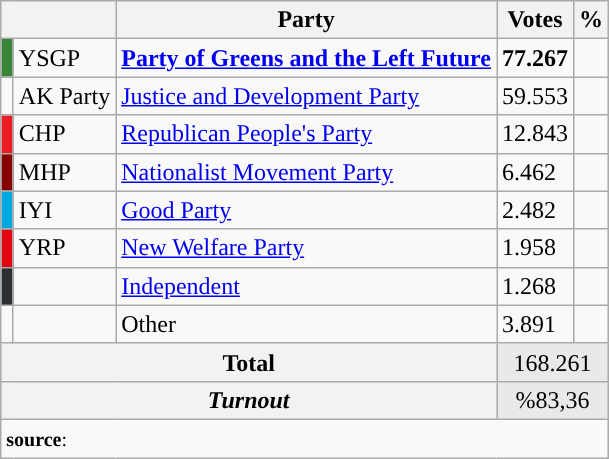<table class="wikitable">
<tr>
<th colspan="2" align="center"></th>
<th align="center">Party</th>
<th align="center">Votes</th>
<th align="center">%</th>
</tr>
<tr align="left">
<td bgcolor="#388537" width="1"></td>
<td>YSGP</td>
<td><strong><a href='#'>Party of Greens and the Left Future</a></strong></td>
<td><strong>77.267</strong></td>
<td><strong></strong></td>
</tr>
<tr align="left">
<td></td>
<td>AK Party</td>
<td><a href='#'>Justice and Development Party</a></td>
<td>59.553</td>
<td></td>
</tr>
<tr align="left">
<td bgcolor="#ED1C24" width="1"></td>
<td>CHP</td>
<td><a href='#'>Republican People's Party</a></td>
<td>12.843</td>
<td></td>
</tr>
<tr align="left">
<td bgcolor="#870000" width="1"></td>
<td>MHP</td>
<td><a href='#'>Nationalist Movement Party</a></td>
<td>6.462</td>
<td></td>
</tr>
<tr align="left">
<td bgcolor="#01A7E1" width="1"></td>
<td>IYI</td>
<td><a href='#'>Good Party</a></td>
<td>2.482</td>
<td></td>
</tr>
<tr align="left">
<td bgcolor="#E20613" width="1"></td>
<td>YRP</td>
<td><a href='#'>New Welfare Party</a></td>
<td>1.958</td>
<td></td>
</tr>
<tr align="left">
<td bgcolor="#2c2f31" width="1"></td>
<td></td>
<td><a href='#'>Independent</a></td>
<td>1.268</td>
<td></td>
</tr>
<tr align="left">
<td bgcolor="" width="1"></td>
<td></td>
<td>Other</td>
<td>3.891</td>
<td></td>
</tr>
<tr align="left" style="background-color:#E9E9E9">
<th colspan="3" align="center"><strong>Total</strong></th>
<td colspan="5" align="center">168.261</td>
</tr>
<tr align="left" style="background-color:#E9E9E9">
<th colspan="3" align="center"><em>Turnout</em></th>
<td colspan="5" align="center">%83,36</td>
</tr>
<tr>
<td colspan="9" align="left"><small><strong>source</strong>: </small></td>
</tr>
</table>
